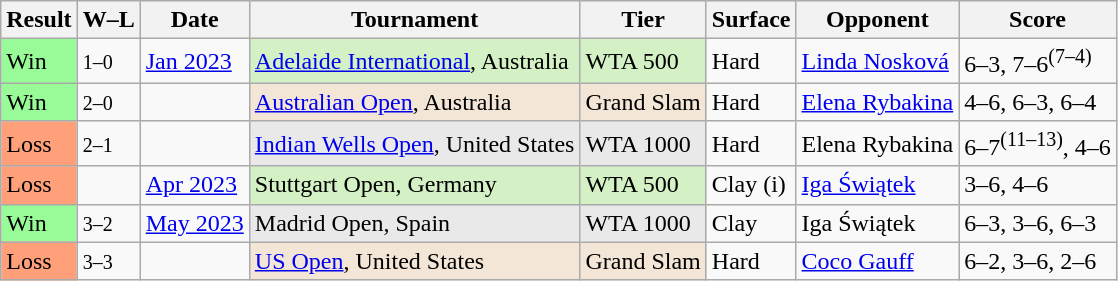<table class="sortable wikitable">
<tr>
<th>Result</th>
<th class="unsortable">W–L</th>
<th>Date</th>
<th>Tournament</th>
<th>Tier</th>
<th>Surface</th>
<th>Opponent</th>
<th class="unsortable">Score</th>
</tr>
<tr>
<td bgcolor=98FB98>Win</td>
<td><small>1–0</small></td>
<td><a href='#'>Jan 2023</a></td>
<td style="background:#d4f1c5;"><a href='#'>Adelaide International</a>, Australia</td>
<td style="background:#d4f1c5;">WTA 500</td>
<td>Hard</td>
<td> <a href='#'>Linda Nosková</a></td>
<td>6–3, 7–6<sup>(7–4)</sup></td>
</tr>
<tr>
<td style="background:#98FB98">Win</td>
<td><small>2–0</small></td>
<td><a href='#'></a></td>
<td style="background:#f3e6d7;"><a href='#'>Australian Open</a>, Australia</td>
<td style="background:#f3e6d7;">Grand Slam</td>
<td>Hard</td>
<td> <a href='#'>Elena Rybakina</a></td>
<td>4–6, 6–3, 6–4</td>
</tr>
<tr>
<td bgcolor=FFA07A>Loss</td>
<td><small>2–1</small></td>
<td><a href='#'></a></td>
<td bgcolor=e9e9e9><a href='#'>Indian Wells Open</a>, United States</td>
<td bgcolor=e9e9e9>WTA 1000</td>
<td>Hard</td>
<td> Elena Rybakina</td>
<td>6–7<sup>(11–13)</sup>, 4–6</td>
</tr>
<tr>
<td bgcolor=FFA07A>Loss</td>
<td><small></small></td>
<td><a href='#'>Apr 2023</a></td>
<td bgcolor=d4f1c5>Stuttgart Open, Germany</td>
<td bgcolor=d4f1c5>WTA 500</td>
<td>Clay (i)</td>
<td> <a href='#'>Iga Świątek</a></td>
<td>3–6, 4–6</td>
</tr>
<tr>
<td bgcolor=98FB98>Win</td>
<td><small>3–2</small></td>
<td><a href='#'>May 2023</a></td>
<td style="background:#e9e9e9;">Madrid Open, Spain</td>
<td style="background:#e9e9e9;">WTA 1000</td>
<td>Clay</td>
<td> Iga Świątek</td>
<td>6–3, 3–6, 6–3</td>
</tr>
<tr>
<td bgcolor=FFA07A>Loss</td>
<td><small>3–3</small></td>
<td><a href='#'></a></td>
<td style="background:#f3e6d7;"><a href='#'>US Open</a>, United States</td>
<td style="background:#f3e6d7;">Grand Slam</td>
<td>Hard</td>
<td> <a href='#'>Coco Gauff</a></td>
<td>6–2, 3–6, 2–6</td>
</tr>
</table>
